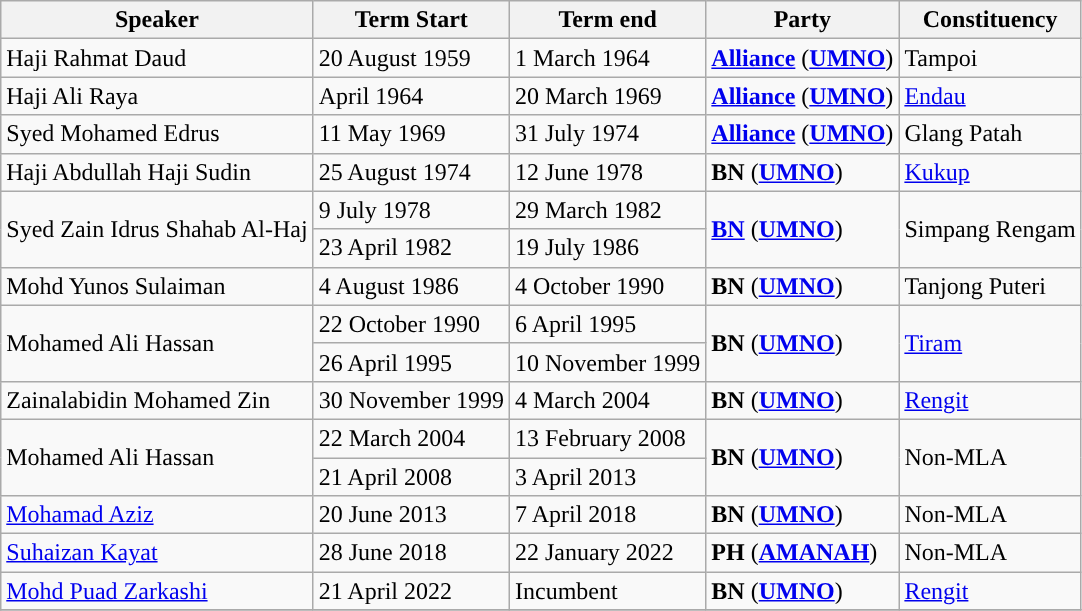<table class="wikitable">
<tr>
<th>Speaker</th>
<th>Term Start</th>
<th>Term end</th>
<th>Party</th>
<th>Constituency</th>
</tr>
<tr>
<td>Haji Rahmat Daud</td>
<td>20 August 1959</td>
<td>1 March 1964</td>
<td><strong><a href='#'>Alliance</a></strong> (<strong><a href='#'>UMNO</a></strong>)</td>
<td>Tampoi</td>
</tr>
<tr>
<td>Haji Ali Raya</td>
<td>April 1964</td>
<td>20 March 1969</td>
<td><strong><a href='#'>Alliance</a></strong> (<strong><a href='#'>UMNO</a></strong>)</td>
<td><a href='#'>Endau</a></td>
</tr>
<tr>
<td>Syed Mohamed Edrus</td>
<td>11 May 1969</td>
<td>31 July 1974</td>
<td><strong><a href='#'>Alliance</a></strong> (<strong><a href='#'>UMNO</a></strong>)</td>
<td>Glang Patah</td>
</tr>
<tr>
<td>Haji Abdullah Haji Sudin</td>
<td>25 August 1974</td>
<td>12 June 1978</td>
<td><strong>BN</strong> (<strong><a href='#'>UMNO</a></strong>)</td>
<td><a href='#'>Kukup</a></td>
</tr>
<tr>
<td rowspan=2>Syed Zain Idrus Shahab Al-Haj</td>
<td>9 July 1978</td>
<td>29 March 1982</td>
<td rowspan=2><strong><a href='#'>BN</a></strong> (<strong><a href='#'>UMNO</a></strong>)</td>
<td rowspan=2>Simpang Rengam</td>
</tr>
<tr>
<td>23 April 1982</td>
<td>19 July 1986</td>
</tr>
<tr>
<td>Mohd Yunos Sulaiman</td>
<td>4 August 1986</td>
<td>4 October 1990</td>
<td><strong>BN</strong> (<strong><a href='#'>UMNO</a></strong>)</td>
<td>Tanjong Puteri</td>
</tr>
<tr>
<td rowspan=2>Mohamed Ali Hassan</td>
<td>22 October 1990</td>
<td>6 April 1995</td>
<td rowspan=2><strong>BN</strong> (<strong><a href='#'>UMNO</a></strong>)</td>
<td rowspan=2><a href='#'>Tiram</a></td>
</tr>
<tr>
<td>26 April 1995</td>
<td>10 November 1999</td>
</tr>
<tr>
<td>Zainalabidin Mohamed Zin</td>
<td>30 November 1999</td>
<td>4 March 2004</td>
<td><strong>BN</strong> (<strong><a href='#'>UMNO</a></strong>)</td>
<td><a href='#'>Rengit</a></td>
</tr>
<tr>
<td rowspan=2>Mohamed Ali Hassan</td>
<td>22 March 2004</td>
<td>13 February 2008</td>
<td rowspan=2><strong>BN</strong> (<strong><a href='#'>UMNO</a></strong>)</td>
<td rowspan=2>Non-MLA</td>
</tr>
<tr>
<td>21 April 2008</td>
<td>3 April 2013</td>
</tr>
<tr>
<td><a href='#'>Mohamad Aziz</a></td>
<td>20 June 2013</td>
<td>7 April 2018</td>
<td><strong>BN</strong> (<strong><a href='#'>UMNO</a></strong>)</td>
<td>Non-MLA</td>
</tr>
<tr>
<td><a href='#'>Suhaizan Kayat</a></td>
<td>28 June 2018</td>
<td>22 January 2022</td>
<td><strong>PH</strong> (<strong><a href='#'>AMANAH</a></strong>)</td>
<td>Non-MLA</td>
</tr>
<tr>
<td><a href='#'>Mohd Puad Zarkashi</a></td>
<td>21 April 2022</td>
<td>Incumbent</td>
<td><strong>BN</strong> (<strong><a href='#'>UMNO</a></strong>)</td>
<td><a href='#'>Rengit</a></td>
</tr>
<tr>
</tr>
</table>
